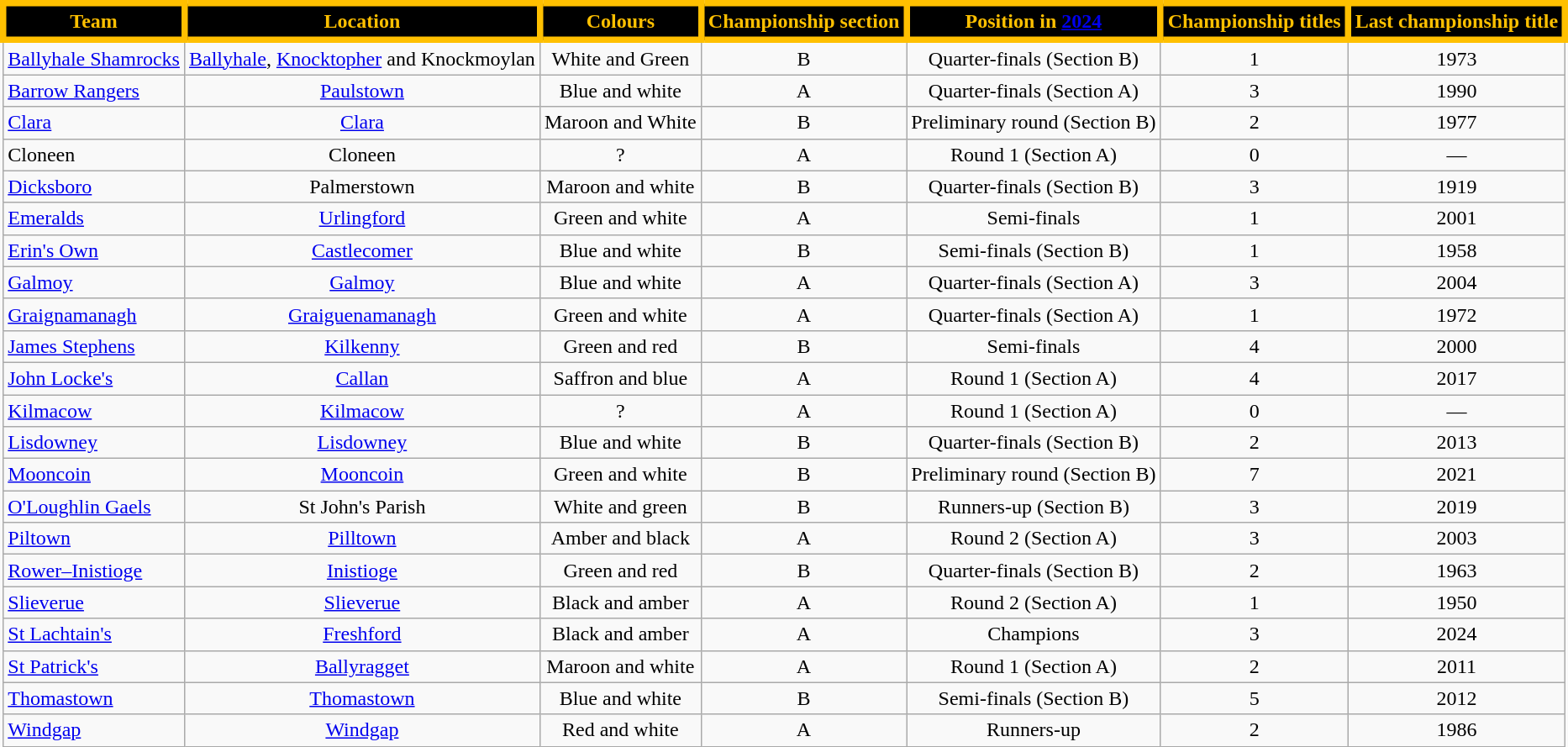<table class="wikitable sortable" style="text-align:center;">
<tr>
<th style="background:black;color:#FFC000;border:5px solid #FFC000">Team</th>
<th style="background:black;color:#FFC000;border:5px solid #FFC000">Location</th>
<th style="background:black;color:#FFC000;border:5px solid #FFC000">Colours</th>
<th style="background:black;color:#FFC000;border:5px solid #FFC000">Championship section</th>
<th style="background:black;color:#FFC000;border:5px solid #FFC000">Position in <a href='#'>2024</a></th>
<th style="background:black;color:#FFC000;border:5px solid #FFC000">Championship titles</th>
<th style="background:black;color:#FFC000;border:5px solid #FFC000">Last championship title</th>
</tr>
<tr>
<td style="text-align:left;"> <a href='#'>Ballyhale Shamrocks</a></td>
<td><a href='#'>Ballyhale</a>, <a href='#'>Knocktopher</a> and Knockmoylan</td>
<td>White and Green</td>
<td>B</td>
<td>Quarter-finals (Section B)</td>
<td>1</td>
<td>1973</td>
</tr>
<tr>
<td style="text-align:left;"> <a href='#'>Barrow Rangers</a></td>
<td><a href='#'>Paulstown</a></td>
<td>Blue and white</td>
<td>A</td>
<td>Quarter-finals (Section A)</td>
<td>3</td>
<td>1990</td>
</tr>
<tr>
<td style="text-align:left;"> <a href='#'>Clara</a></td>
<td><a href='#'>Clara</a></td>
<td>Maroon and White</td>
<td>B</td>
<td>Preliminary round (Section B)</td>
<td>2</td>
<td>1977</td>
</tr>
<tr>
<td style="text-align:left;">Cloneen</td>
<td>Cloneen</td>
<td>?</td>
<td>A</td>
<td>Round 1 (Section A)</td>
<td>0</td>
<td>—</td>
</tr>
<tr>
<td style="text-align:left;"> <a href='#'>Dicksboro</a></td>
<td>Palmerstown</td>
<td>Maroon and white</td>
<td>B</td>
<td>Quarter-finals (Section B)</td>
<td>3</td>
<td>1919</td>
</tr>
<tr>
<td style="text-align:left;"> <a href='#'>Emeralds</a></td>
<td><a href='#'>Urlingford</a></td>
<td>Green and white</td>
<td>A</td>
<td>Semi-finals</td>
<td>1</td>
<td>2001</td>
</tr>
<tr>
<td style="text-align:left;"> <a href='#'>Erin's Own</a></td>
<td><a href='#'>Castlecomer</a></td>
<td>Blue and white</td>
<td>B</td>
<td>Semi-finals (Section B)</td>
<td>1</td>
<td>1958</td>
</tr>
<tr>
<td style="text-align:left;"> <a href='#'>Galmoy</a></td>
<td><a href='#'>Galmoy</a></td>
<td>Blue and white</td>
<td>A</td>
<td>Quarter-finals (Section A)</td>
<td>3</td>
<td>2004</td>
</tr>
<tr>
<td style="text-align:left;"> <a href='#'>Graignamanagh</a></td>
<td><a href='#'>Graiguenamanagh</a></td>
<td>Green and white</td>
<td>A</td>
<td>Quarter-finals (Section A)</td>
<td>1</td>
<td>1972</td>
</tr>
<tr>
<td style="text-align:left;"> <a href='#'>James Stephens</a></td>
<td><a href='#'>Kilkenny</a></td>
<td>Green and red</td>
<td>B</td>
<td>Semi-finals</td>
<td>4</td>
<td>2000</td>
</tr>
<tr>
<td style="text-align:left;"> <a href='#'>John Locke's</a></td>
<td><a href='#'>Callan</a></td>
<td>Saffron and blue</td>
<td>A</td>
<td>Round 1 (Section A)</td>
<td>4</td>
<td>2017</td>
</tr>
<tr>
<td style="text-align:left;"><a href='#'>Kilmacow</a></td>
<td><a href='#'>Kilmacow</a></td>
<td>?</td>
<td>A</td>
<td>Round 1 (Section A)</td>
<td>0</td>
<td>—</td>
</tr>
<tr>
<td style="text-align:left;"> <a href='#'>Lisdowney</a></td>
<td><a href='#'>Lisdowney</a></td>
<td>Blue and white</td>
<td>B</td>
<td>Quarter-finals (Section B)</td>
<td>2</td>
<td>2013</td>
</tr>
<tr>
<td style="text-align:left;"> <a href='#'>Mooncoin</a></td>
<td><a href='#'>Mooncoin</a></td>
<td>Green and white</td>
<td>B</td>
<td>Preliminary round (Section B)</td>
<td>7</td>
<td>2021</td>
</tr>
<tr>
<td style="text-align:left;"> <a href='#'>O'Loughlin Gaels</a></td>
<td>St John's Parish</td>
<td>White and green</td>
<td>B</td>
<td>Runners-up (Section B)</td>
<td>3</td>
<td>2019</td>
</tr>
<tr>
<td style="text-align:left;"> <a href='#'>Piltown</a></td>
<td><a href='#'>Pilltown</a></td>
<td>Amber and black</td>
<td>A</td>
<td>Round 2 (Section A)</td>
<td>3</td>
<td>2003</td>
</tr>
<tr>
<td style="text-align:left;"> <a href='#'>Rower–Inistioge</a></td>
<td><a href='#'>Inistioge</a></td>
<td>Green and red</td>
<td>B</td>
<td>Quarter-finals (Section B)</td>
<td>2</td>
<td>1963</td>
</tr>
<tr>
<td style="text-align:left;"> <a href='#'>Slieverue</a></td>
<td><a href='#'>Slieverue</a></td>
<td>Black and amber</td>
<td>A</td>
<td>Round 2 (Section A)</td>
<td>1</td>
<td>1950</td>
</tr>
<tr>
<td style="text-align:left;"> <a href='#'>St Lachtain's</a></td>
<td><a href='#'>Freshford</a></td>
<td>Black and amber</td>
<td>A</td>
<td>Champions</td>
<td>3</td>
<td>2024</td>
</tr>
<tr>
<td style="text-align:left;"> <a href='#'>St Patrick's</a></td>
<td><a href='#'>Ballyragget</a></td>
<td>Maroon and white</td>
<td>A</td>
<td>Round 1 (Section A)</td>
<td>2</td>
<td>2011</td>
</tr>
<tr>
<td style="text-align:left;"> <a href='#'>Thomastown</a></td>
<td><a href='#'>Thomastown</a></td>
<td>Blue and white</td>
<td>B</td>
<td>Semi-finals (Section B)</td>
<td>5</td>
<td>2012</td>
</tr>
<tr>
<td style="text-align:left;"> <a href='#'>Windgap</a></td>
<td><a href='#'>Windgap</a></td>
<td>Red and white</td>
<td>A</td>
<td>Runners-up</td>
<td>2</td>
<td>1986</td>
</tr>
</table>
